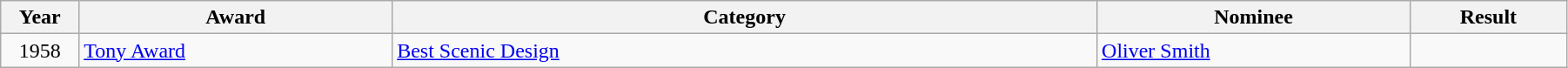<table class="wikitable" style="width:95%;">
<tr>
<th style="width:5%;">Year</th>
<th style="width:20%;">Award</th>
<th style="width:45%;">Category</th>
<th style="width:20%;">Nominee</th>
<th style="width:10%;">Result</th>
</tr>
<tr>
<td align="center">1958</td>
<td><a href='#'>Tony Award</a></td>
<td><a href='#'>Best Scenic Design</a></td>
<td><a href='#'>Oliver Smith</a></td>
<td></td>
</tr>
</table>
